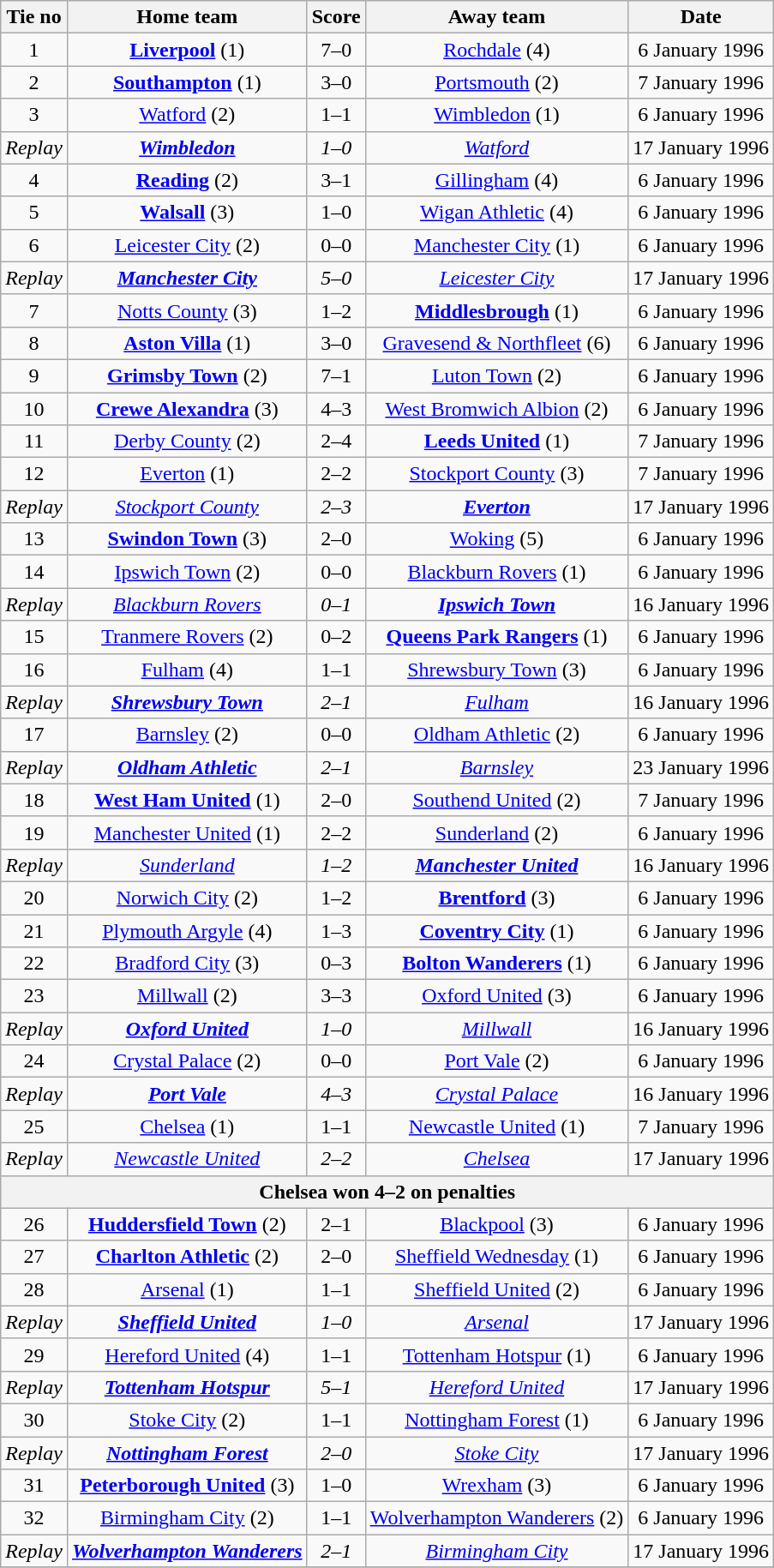<table class="wikitable" style="text-align: center">
<tr>
<th>Tie no</th>
<th>Home team</th>
<th>Score</th>
<th>Away team</th>
<th>Date</th>
</tr>
<tr>
<td>1</td>
<td><strong><a href='#'>Liverpool</a></strong> (1)</td>
<td>7–0</td>
<td><a href='#'>Rochdale</a> (4)</td>
<td>6 January 1996</td>
</tr>
<tr>
<td>2</td>
<td><strong><a href='#'>Southampton</a></strong> (1)</td>
<td>3–0</td>
<td><a href='#'>Portsmouth</a> (2)</td>
<td>7 January 1996</td>
</tr>
<tr>
<td>3</td>
<td><a href='#'>Watford</a> (2)</td>
<td>1–1</td>
<td><a href='#'>Wimbledon</a> (1)</td>
<td>6 January 1996</td>
</tr>
<tr>
<td><em>Replay</em></td>
<td><strong><em><a href='#'>Wimbledon</a></em></strong></td>
<td><em>1–0</em></td>
<td><em><a href='#'>Watford</a></em></td>
<td>17 January 1996</td>
</tr>
<tr>
<td>4</td>
<td><strong><a href='#'>Reading</a></strong> (2)</td>
<td>3–1</td>
<td><a href='#'>Gillingham</a> (4)</td>
<td>6 January 1996</td>
</tr>
<tr>
<td>5</td>
<td><strong><a href='#'>Walsall</a></strong> (3)</td>
<td>1–0</td>
<td><a href='#'>Wigan Athletic</a> (4)</td>
<td>6 January 1996</td>
</tr>
<tr>
<td>6</td>
<td><a href='#'>Leicester City</a> (2)</td>
<td>0–0</td>
<td><a href='#'>Manchester City</a> (1)</td>
<td>6 January 1996</td>
</tr>
<tr>
<td><em>Replay</em></td>
<td><strong><em><a href='#'>Manchester City</a></em></strong></td>
<td><em>5–0</em></td>
<td><em><a href='#'>Leicester City</a></em></td>
<td>17 January 1996</td>
</tr>
<tr>
<td>7</td>
<td><a href='#'>Notts County</a> (3)</td>
<td>1–2</td>
<td><strong><a href='#'>Middlesbrough</a></strong> (1)</td>
<td>6 January 1996</td>
</tr>
<tr>
<td>8</td>
<td><strong><a href='#'>Aston Villa</a></strong> (1)</td>
<td>3–0</td>
<td><a href='#'>Gravesend & Northfleet</a> (6)</td>
<td>6 January 1996</td>
</tr>
<tr>
<td>9</td>
<td><strong><a href='#'>Grimsby Town</a></strong> (2)</td>
<td>7–1</td>
<td><a href='#'>Luton Town</a> (2)</td>
<td>6 January 1996</td>
</tr>
<tr>
<td>10</td>
<td><strong><a href='#'>Crewe Alexandra</a></strong> (3)</td>
<td>4–3</td>
<td><a href='#'>West Bromwich Albion</a> (2)</td>
<td>6 January 1996</td>
</tr>
<tr>
<td>11</td>
<td><a href='#'>Derby County</a> (2)</td>
<td>2–4</td>
<td><strong><a href='#'>Leeds United</a></strong> (1)</td>
<td>7 January 1996</td>
</tr>
<tr>
<td>12</td>
<td><a href='#'>Everton</a> (1)</td>
<td>2–2</td>
<td><a href='#'>Stockport County</a> (3)</td>
<td>7 January 1996</td>
</tr>
<tr>
<td><em>Replay</em></td>
<td><em><a href='#'>Stockport County</a></em></td>
<td><em>2–3</em></td>
<td><strong><em><a href='#'>Everton</a></em></strong></td>
<td>17 January 1996</td>
</tr>
<tr>
<td>13</td>
<td><strong><a href='#'>Swindon Town</a></strong> (3)</td>
<td>2–0</td>
<td><a href='#'>Woking</a> (5)</td>
<td>6 January 1996</td>
</tr>
<tr>
<td>14</td>
<td><a href='#'>Ipswich Town</a> (2)</td>
<td>0–0</td>
<td><a href='#'>Blackburn Rovers</a> (1)</td>
<td>6 January 1996</td>
</tr>
<tr>
<td><em>Replay</em></td>
<td><em><a href='#'>Blackburn Rovers</a></em></td>
<td><em>0–1</em></td>
<td><strong><em><a href='#'>Ipswich Town</a></em></strong></td>
<td>16 January 1996</td>
</tr>
<tr>
<td>15</td>
<td><a href='#'>Tranmere Rovers</a> (2)</td>
<td>0–2</td>
<td><strong><a href='#'>Queens Park Rangers</a></strong> (1)</td>
<td>6 January 1996</td>
</tr>
<tr>
<td>16</td>
<td><a href='#'>Fulham</a> (4)</td>
<td>1–1</td>
<td><a href='#'>Shrewsbury Town</a> (3)</td>
<td>6 January 1996</td>
</tr>
<tr>
<td><em>Replay</em></td>
<td><strong><em><a href='#'>Shrewsbury Town</a></em></strong></td>
<td><em>2–1</em></td>
<td><em><a href='#'>Fulham</a></em></td>
<td>16 January 1996</td>
</tr>
<tr>
<td>17</td>
<td><a href='#'>Barnsley</a> (2)</td>
<td>0–0</td>
<td><a href='#'>Oldham Athletic</a> (2)</td>
<td>6 January 1996</td>
</tr>
<tr>
<td><em>Replay</em></td>
<td><strong><em><a href='#'>Oldham Athletic</a></em></strong></td>
<td><em>2–1</em></td>
<td><em><a href='#'>Barnsley</a></em></td>
<td>23 January 1996</td>
</tr>
<tr>
<td>18</td>
<td><strong><a href='#'>West Ham United</a></strong> (1)</td>
<td>2–0</td>
<td><a href='#'>Southend United</a> (2)</td>
<td>7 January 1996</td>
</tr>
<tr>
<td>19</td>
<td><a href='#'>Manchester United</a> (1)</td>
<td>2–2</td>
<td><a href='#'>Sunderland</a> (2)</td>
<td>6 January 1996</td>
</tr>
<tr>
<td><em>Replay</em></td>
<td><em><a href='#'>Sunderland</a></em></td>
<td><em>1–2</em></td>
<td><strong><em><a href='#'>Manchester United</a></em></strong></td>
<td>16 January 1996</td>
</tr>
<tr>
<td>20</td>
<td><a href='#'>Norwich City</a> (2)</td>
<td>1–2</td>
<td><strong><a href='#'>Brentford</a></strong> (3)</td>
<td>6 January 1996</td>
</tr>
<tr>
<td>21</td>
<td><a href='#'>Plymouth Argyle</a> (4)</td>
<td>1–3</td>
<td><strong><a href='#'>Coventry City</a></strong> (1)</td>
<td>6 January 1996</td>
</tr>
<tr>
<td>22</td>
<td><a href='#'>Bradford City</a> (3)</td>
<td>0–3</td>
<td><strong><a href='#'>Bolton Wanderers</a></strong> (1)</td>
<td>6 January 1996</td>
</tr>
<tr>
<td>23</td>
<td><a href='#'>Millwall</a> (2)</td>
<td>3–3</td>
<td><a href='#'>Oxford United</a> (3)</td>
<td>6 January 1996</td>
</tr>
<tr>
<td><em>Replay</em></td>
<td><strong><em><a href='#'>Oxford United</a></em></strong></td>
<td><em>1–0</em></td>
<td><em><a href='#'>Millwall</a></em></td>
<td>16 January 1996</td>
</tr>
<tr>
<td>24</td>
<td><a href='#'>Crystal Palace</a> (2)</td>
<td>0–0</td>
<td><a href='#'>Port Vale</a> (2)</td>
<td>6 January 1996</td>
</tr>
<tr>
<td><em>Replay</em></td>
<td><strong><em><a href='#'>Port Vale</a></em></strong></td>
<td><em>4–3</em></td>
<td><em><a href='#'>Crystal Palace</a></em></td>
<td>16 January 1996</td>
</tr>
<tr>
<td>25</td>
<td><a href='#'>Chelsea</a> (1)</td>
<td>1–1</td>
<td><a href='#'>Newcastle United</a> (1)</td>
<td>7 January 1996</td>
</tr>
<tr>
<td><em>Replay</em></td>
<td><em><a href='#'>Newcastle United</a></em></td>
<td><em>2–2</em></td>
<td><em><a href='#'>Chelsea</a></em></td>
<td>17 January 1996</td>
</tr>
<tr>
<th colspan=5>Chelsea won 4–2 on penalties</th>
</tr>
<tr>
<td>26</td>
<td><strong><a href='#'>Huddersfield Town</a></strong> (2)</td>
<td>2–1</td>
<td><a href='#'>Blackpool</a> (3)</td>
<td>6 January 1996</td>
</tr>
<tr>
<td>27</td>
<td><strong><a href='#'>Charlton Athletic</a></strong> (2)</td>
<td>2–0</td>
<td><a href='#'>Sheffield Wednesday</a> (1)</td>
<td>6 January 1996</td>
</tr>
<tr>
<td>28</td>
<td><a href='#'>Arsenal</a> (1)</td>
<td>1–1</td>
<td><a href='#'>Sheffield United</a> (2)</td>
<td>6 January 1996</td>
</tr>
<tr>
<td><em>Replay</em></td>
<td><strong><em><a href='#'>Sheffield United</a></em></strong></td>
<td><em>1–0</em></td>
<td><em><a href='#'>Arsenal</a></em></td>
<td>17 January 1996</td>
</tr>
<tr>
<td>29</td>
<td><a href='#'>Hereford United</a> (4)</td>
<td>1–1</td>
<td><a href='#'>Tottenham Hotspur</a> (1)</td>
<td>6 January 1996</td>
</tr>
<tr>
<td><em>Replay</em></td>
<td><strong><em><a href='#'>Tottenham Hotspur</a></em></strong></td>
<td><em>5–1</em></td>
<td><em><a href='#'>Hereford United</a></em></td>
<td>17 January 1996</td>
</tr>
<tr>
<td>30</td>
<td><a href='#'>Stoke City</a> (2)</td>
<td>1–1</td>
<td><a href='#'>Nottingham Forest</a> (1)</td>
<td>6 January 1996</td>
</tr>
<tr>
<td><em>Replay</em></td>
<td><strong><em><a href='#'>Nottingham Forest</a></em></strong></td>
<td><em>2–0</em></td>
<td><em><a href='#'>Stoke City</a></em></td>
<td>17 January 1996</td>
</tr>
<tr>
<td>31</td>
<td><strong><a href='#'>Peterborough United</a></strong> (3)</td>
<td>1–0</td>
<td><a href='#'>Wrexham</a> (3)</td>
<td>6 January 1996</td>
</tr>
<tr>
<td>32</td>
<td><a href='#'>Birmingham City</a> (2)</td>
<td>1–1</td>
<td><a href='#'>Wolverhampton Wanderers</a> (2)</td>
<td>6 January 1996</td>
</tr>
<tr>
<td><em>Replay</em></td>
<td><strong><em><a href='#'>Wolverhampton Wanderers</a></em></strong></td>
<td><em>2–1</em></td>
<td><em><a href='#'>Birmingham City</a></em></td>
<td>17 January 1996</td>
</tr>
<tr>
</tr>
</table>
